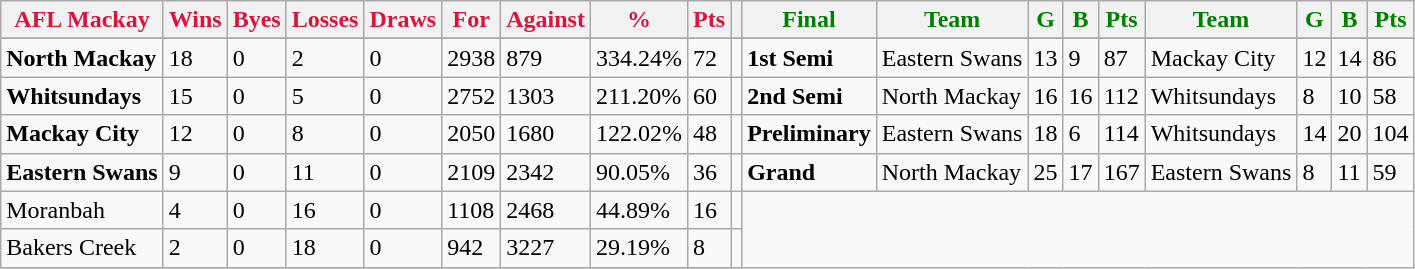<table class="wikitable">
<tr>
<th style="color:crimson">AFL Mackay</th>
<th style="color:crimson">Wins</th>
<th style="color:crimson">Byes</th>
<th style="color:crimson">Losses</th>
<th style="color:crimson">Draws</th>
<th style="color:crimson">For</th>
<th style="color:crimson">Against</th>
<th style="color:crimson">%</th>
<th style="color:crimson">Pts</th>
<th></th>
<th style="color:green">Final</th>
<th style="color:green">Team</th>
<th style="color:green">G</th>
<th style="color:green">B</th>
<th style="color:green">Pts</th>
<th style="color:green">Team</th>
<th style="color:green">G</th>
<th style="color:green">B</th>
<th style="color:green">Pts</th>
</tr>
<tr>
</tr>
<tr>
</tr>
<tr>
<td><strong>	North Mackay	</strong></td>
<td>18</td>
<td>0</td>
<td>2</td>
<td>0</td>
<td>2938</td>
<td>879</td>
<td>334.24%</td>
<td>72</td>
<td></td>
<td><strong>1st Semi</strong></td>
<td>Eastern Swans</td>
<td>13</td>
<td>9</td>
<td>87</td>
<td>Mackay City</td>
<td>12</td>
<td>14</td>
<td>86</td>
</tr>
<tr>
<td><strong>	Whitsundays	</strong></td>
<td>15</td>
<td>0</td>
<td>5</td>
<td>0</td>
<td>2752</td>
<td>1303</td>
<td>211.20%</td>
<td>60</td>
<td></td>
<td><strong>2nd Semi</strong></td>
<td>North Mackay</td>
<td>16</td>
<td>16</td>
<td>112</td>
<td>Whitsundays</td>
<td>8</td>
<td>10</td>
<td>58</td>
</tr>
<tr>
<td><strong>	Mackay City	</strong></td>
<td>12</td>
<td>0</td>
<td>8</td>
<td>0</td>
<td>2050</td>
<td>1680</td>
<td>122.02%</td>
<td>48</td>
<td></td>
<td><strong>Preliminary</strong></td>
<td>Eastern Swans</td>
<td>18</td>
<td>6</td>
<td>114</td>
<td>Whitsundays</td>
<td>14</td>
<td>20</td>
<td>104</td>
</tr>
<tr>
<td><strong>	Eastern Swans	</strong></td>
<td>9</td>
<td>0</td>
<td>11</td>
<td>0</td>
<td>2109</td>
<td>2342</td>
<td>90.05%</td>
<td>36</td>
<td></td>
<td><strong>Grand</strong></td>
<td>North Mackay</td>
<td>25</td>
<td>17</td>
<td>167</td>
<td>Eastern Swans</td>
<td>8</td>
<td>11</td>
<td>59</td>
</tr>
<tr>
<td>Moranbah</td>
<td>4</td>
<td>0</td>
<td>16</td>
<td>0</td>
<td>1108</td>
<td>2468</td>
<td>44.89%</td>
<td>16</td>
<td></td>
</tr>
<tr>
<td>Bakers Creek</td>
<td>2</td>
<td>0</td>
<td>18</td>
<td>0</td>
<td>942</td>
<td>3227</td>
<td>29.19%</td>
<td>8</td>
<td></td>
</tr>
<tr>
</tr>
</table>
